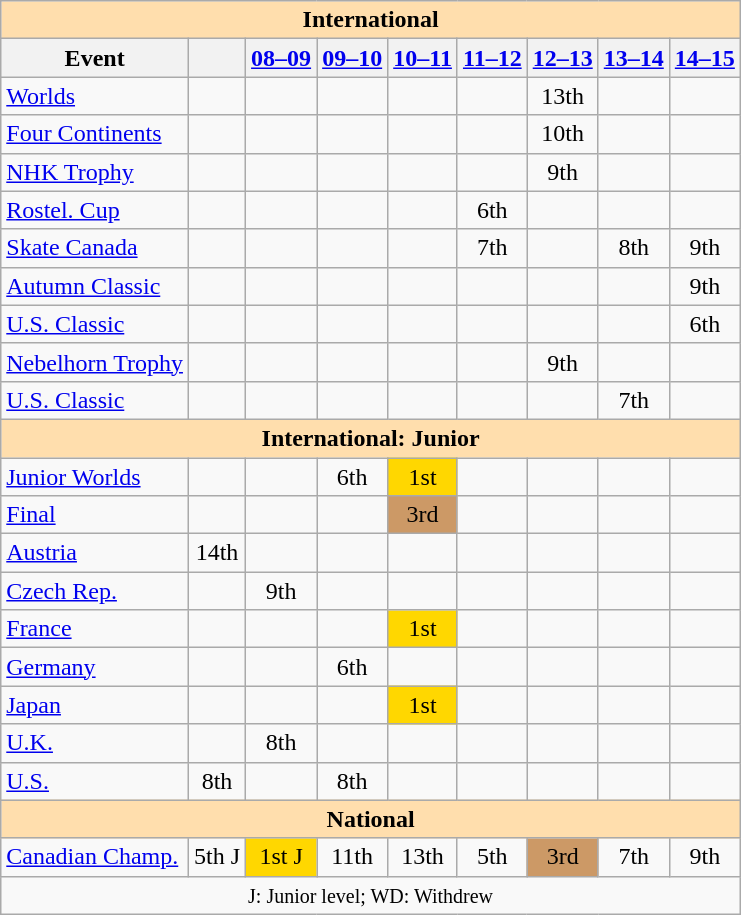<table class="wikitable" style="text-align:center">
<tr>
<th style="background-color: #ffdead; " colspan=9 align=center>International</th>
</tr>
<tr>
<th>Event</th>
<th></th>
<th><a href='#'>08–09</a></th>
<th><a href='#'>09–10</a></th>
<th><a href='#'>10–11</a></th>
<th><a href='#'>11–12</a></th>
<th><a href='#'>12–13</a></th>
<th><a href='#'>13–14</a></th>
<th><a href='#'>14–15</a></th>
</tr>
<tr>
<td align=left><a href='#'>Worlds</a></td>
<td></td>
<td></td>
<td></td>
<td></td>
<td></td>
<td>13th</td>
<td></td>
<td></td>
</tr>
<tr>
<td align=left><a href='#'>Four Continents</a></td>
<td></td>
<td></td>
<td></td>
<td></td>
<td></td>
<td>10th</td>
<td></td>
<td></td>
</tr>
<tr>
<td align=left> <a href='#'>NHK Trophy</a></td>
<td></td>
<td></td>
<td></td>
<td></td>
<td></td>
<td>9th</td>
<td></td>
<td></td>
</tr>
<tr>
<td align=left> <a href='#'>Rostel. Cup</a></td>
<td></td>
<td></td>
<td></td>
<td></td>
<td>6th</td>
<td></td>
<td></td>
<td></td>
</tr>
<tr>
<td align=left> <a href='#'>Skate Canada</a></td>
<td></td>
<td></td>
<td></td>
<td></td>
<td>7th</td>
<td></td>
<td>8th</td>
<td>9th</td>
</tr>
<tr>
<td align=left> <a href='#'>Autumn Classic</a></td>
<td></td>
<td></td>
<td></td>
<td></td>
<td></td>
<td></td>
<td></td>
<td>9th</td>
</tr>
<tr>
<td align=left> <a href='#'>U.S. Classic</a></td>
<td></td>
<td></td>
<td></td>
<td></td>
<td></td>
<td></td>
<td></td>
<td>6th</td>
</tr>
<tr>
<td align=left><a href='#'>Nebelhorn Trophy</a></td>
<td></td>
<td></td>
<td></td>
<td></td>
<td></td>
<td>9th</td>
<td></td>
<td></td>
</tr>
<tr>
<td align=left><a href='#'>U.S. Classic</a></td>
<td></td>
<td></td>
<td></td>
<td></td>
<td></td>
<td></td>
<td>7th</td>
<td></td>
</tr>
<tr>
<th style="background-color: #ffdead; " colspan=9 align=center>International: Junior</th>
</tr>
<tr>
<td align=left><a href='#'>Junior Worlds</a></td>
<td></td>
<td></td>
<td>6th</td>
<td bgcolor=gold>1st</td>
<td></td>
<td></td>
<td></td>
<td></td>
</tr>
<tr>
<td align=left> <a href='#'>Final</a></td>
<td></td>
<td></td>
<td></td>
<td bgcolor=cc9966>3rd</td>
<td></td>
<td></td>
<td></td>
<td></td>
</tr>
<tr>
<td align=left> <a href='#'>Austria</a></td>
<td>14th</td>
<td></td>
<td></td>
<td></td>
<td></td>
<td></td>
<td></td>
<td></td>
</tr>
<tr>
<td align=left> <a href='#'>Czech Rep.</a></td>
<td></td>
<td>9th</td>
<td></td>
<td></td>
<td></td>
<td></td>
<td></td>
<td></td>
</tr>
<tr>
<td align=left> <a href='#'>France</a></td>
<td></td>
<td></td>
<td></td>
<td bgcolor=gold>1st</td>
<td></td>
<td></td>
<td></td>
<td></td>
</tr>
<tr>
<td align=left> <a href='#'>Germany</a></td>
<td></td>
<td></td>
<td>6th</td>
<td></td>
<td></td>
<td></td>
<td></td>
<td></td>
</tr>
<tr>
<td align=left> <a href='#'>Japan</a></td>
<td></td>
<td></td>
<td></td>
<td bgcolor=gold>1st</td>
<td></td>
<td></td>
<td></td>
<td></td>
</tr>
<tr>
<td align=left> <a href='#'>U.K.</a></td>
<td></td>
<td>8th</td>
<td></td>
<td></td>
<td></td>
<td></td>
<td></td>
<td></td>
</tr>
<tr>
<td align=left> <a href='#'>U.S.</a></td>
<td>8th</td>
<td></td>
<td>8th</td>
<td></td>
<td></td>
<td></td>
<td></td>
<td></td>
</tr>
<tr>
<th style="background-color: #ffdead; " colspan=9 align=center>National</th>
</tr>
<tr>
<td align=left><a href='#'>Canadian Champ.</a></td>
<td>5th J</td>
<td bgcolor=gold>1st J</td>
<td>11th</td>
<td>13th</td>
<td>5th</td>
<td bgcolor=cc9966>3rd</td>
<td>7th</td>
<td>9th</td>
</tr>
<tr>
<td colspan=9 align=center><small> J: Junior level; WD: Withdrew </small></td>
</tr>
</table>
